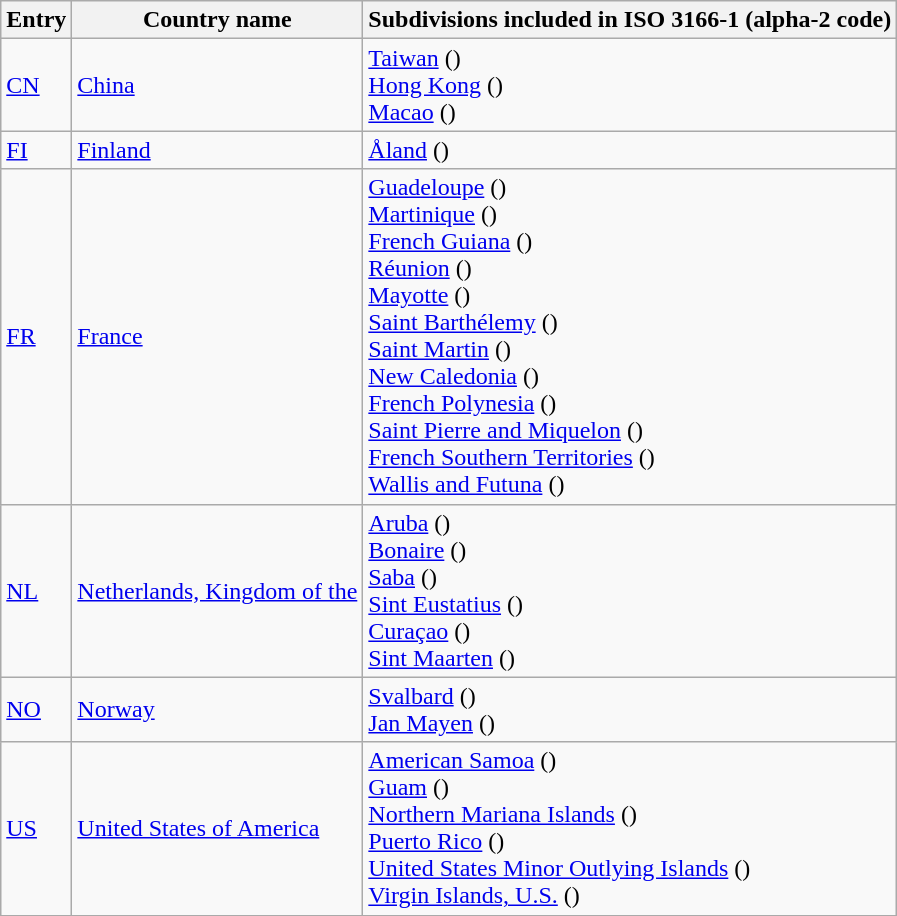<table class="wikitable sortable">
<tr>
<th>Entry</th>
<th>Country name</th>
<th class="unsortable">Subdivisions included in ISO 3166-1 (alpha-2 code)</th>
</tr>
<tr>
<td><a href='#'>CN</a></td>
<td><a href='#'>China</a></td>
<td> <a href='#'>Taiwan</a> () <br>  <a href='#'>Hong Kong</a> ()<br>  <a href='#'>Macao</a> ()</td>
</tr>
<tr>
<td><a href='#'>FI</a></td>
<td><a href='#'>Finland</a></td>
<td> <a href='#'>Åland</a> ()</td>
</tr>
<tr>
<td><a href='#'>FR</a></td>
<td><a href='#'>France</a></td>
<td> <a href='#'>Guadeloupe</a> ()<br>  <a href='#'>Martinique</a> ()<br>  <a href='#'>French Guiana</a> ()<br>  <a href='#'>Réunion</a> ()<br>  <a href='#'>Mayotte</a> ()<br>  <a href='#'>Saint Barthélemy</a> ()<br>  <a href='#'>Saint Martin</a> ()<br>  <a href='#'>New Caledonia</a> ()<br>  <a href='#'>French Polynesia</a> ()<br>  <a href='#'>Saint Pierre and Miquelon</a> ()<br>  <a href='#'>French Southern Territories</a> ()<br>  <a href='#'>Wallis and Futuna</a> ()</td>
</tr>
<tr>
<td><a href='#'>NL</a></td>
<td><a href='#'>Netherlands, Kingdom of the</a></td>
<td> <a href='#'>Aruba</a> ()<br>  <a href='#'>Bonaire</a> () <br> <a href='#'>Saba</a> () <br>  <a href='#'>Sint Eustatius</a> () <br>  <a href='#'>Curaçao</a> ()<br>  <a href='#'>Sint Maarten</a> ()</td>
</tr>
<tr>
<td><a href='#'>NO</a></td>
<td><a href='#'>Norway</a></td>
<td> <a href='#'>Svalbard</a> () <br>  <a href='#'>Jan Mayen</a> () </td>
</tr>
<tr>
<td><a href='#'>US</a></td>
<td><a href='#'>United States of America</a></td>
<td> <a href='#'>American Samoa</a> ()<br>  <a href='#'>Guam</a> ()<br>  <a href='#'>Northern Mariana Islands</a> ()<br>  <a href='#'>Puerto Rico</a> ()<br>  <a href='#'>United States Minor Outlying Islands</a> ()<br>  <a href='#'>Virgin Islands, U.S.</a> ()</td>
</tr>
</table>
